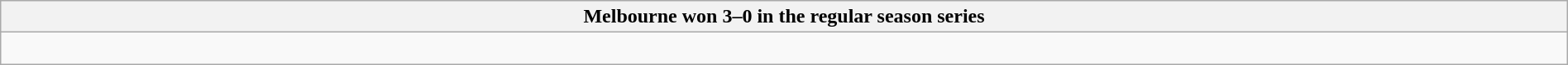<table class="wikitable collapsible collapsed|show=yes" style="width:100%">
<tr>
<th>Melbourne won 3–0 in the regular season series</th>
</tr>
<tr>
<td><br>

</td>
</tr>
</table>
